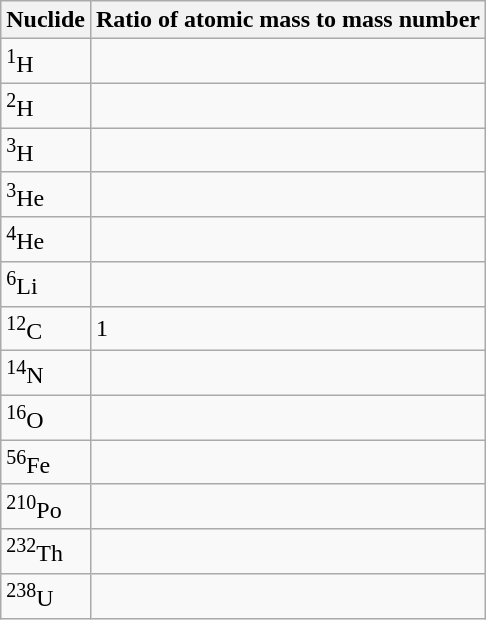<table class="wikitable">
<tr>
<th>Nuclide</th>
<th>Ratio of atomic mass to mass number</th>
</tr>
<tr>
<td><sup>1</sup>H</td>
<td></td>
</tr>
<tr>
<td><sup>2</sup>H</td>
<td></td>
</tr>
<tr>
<td><sup>3</sup>H</td>
<td></td>
</tr>
<tr>
<td><sup>3</sup>He</td>
<td></td>
</tr>
<tr>
<td><sup>4</sup>He</td>
<td></td>
</tr>
<tr>
<td><sup>6</sup>Li</td>
<td></td>
</tr>
<tr>
<td><sup>12</sup>C</td>
<td>1</td>
</tr>
<tr>
<td><sup>14</sup>N</td>
<td></td>
</tr>
<tr>
<td><sup>16</sup>O</td>
<td></td>
</tr>
<tr>
<td><sup>56</sup>Fe</td>
<td></td>
</tr>
<tr>
<td><sup>210</sup>Po</td>
<td></td>
</tr>
<tr>
<td><sup>232</sup>Th</td>
<td></td>
</tr>
<tr>
<td><sup>238</sup>U</td>
<td></td>
</tr>
</table>
